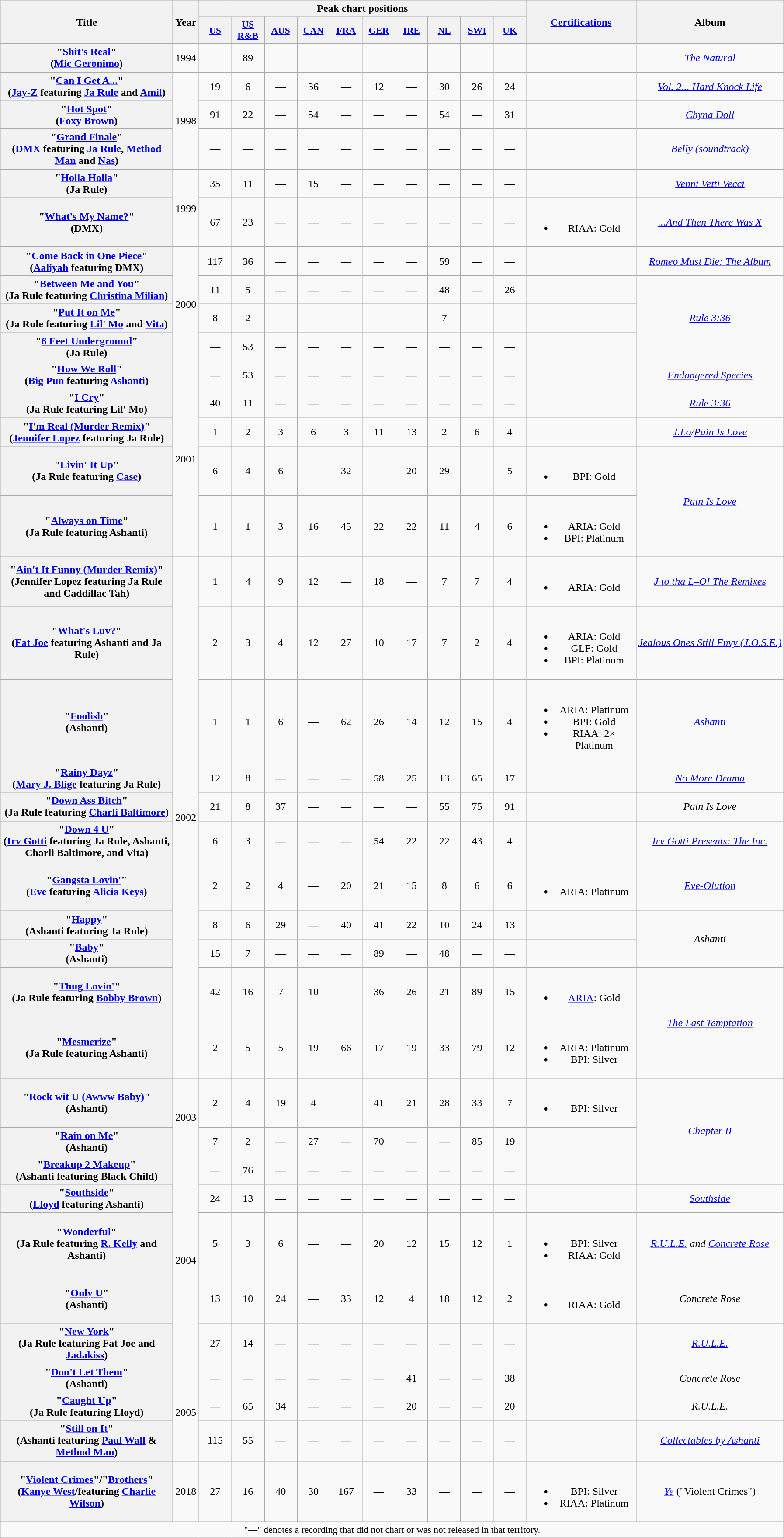<table class="wikitable plainrowheaders" border="1" style="text-align:center;">
<tr>
<th rowspan="2" scope="col" style="width:16em;">Title</th>
<th rowspan="2" scope="col">Year</th>
<th colspan="10" scope="col">Peak chart positions</th>
<th rowspan="2" scope="col" style="width:10em;"><a href='#'>Certifications</a></th>
<th rowspan="2" scope="col">Album</th>
</tr>
<tr>
<th scope="col" style="width:3em;font-size:90%;"><a href='#'>US</a></th>
<th scope="col" style="width:3em;font-size:90%;"><a href='#'>US R&B</a></th>
<th scope="col" style="width:3em;font-size:90%;"><a href='#'>AUS</a></th>
<th scope="col" style="width:3em;font-size:90%;"><a href='#'>CAN</a></th>
<th scope="col" style="width:3em;font-size:90%;"><a href='#'>FRA</a></th>
<th scope="col" style="width:3em;font-size:90%;"><a href='#'>GER</a></th>
<th scope="col" style="width:3em;font-size:90%;"><a href='#'>IRE</a></th>
<th scope="col" style="width:3em;font-size:90%;"><a href='#'>NL</a></th>
<th scope="col" style="width:3em;font-size:90%;"><a href='#'>SWI</a></th>
<th scope="col" style="width:3em;font-size:90%;"><a href='#'>UK</a></th>
</tr>
<tr>
<th scope="row">"<a href='#'>Shit's Real</a>"<br><span>(<a href='#'>Mic Geronimo</a>)</span></th>
<td>1994</td>
<td>—</td>
<td>89</td>
<td>—</td>
<td>—</td>
<td>—</td>
<td>—</td>
<td>—</td>
<td>—</td>
<td>—</td>
<td>—</td>
<td></td>
<td><em><a href='#'>The Natural</a></em></td>
</tr>
<tr>
<th scope="row">"<a href='#'>Can I Get A...</a>"<br><span>(<a href='#'>Jay-Z</a> featuring <a href='#'>Ja Rule</a> and <a href='#'>Amil</a>)</span></th>
<td rowspan="3">1998</td>
<td>19</td>
<td>6</td>
<td>—</td>
<td>36</td>
<td>—</td>
<td>12</td>
<td>—</td>
<td>30</td>
<td>26</td>
<td>24</td>
<td></td>
<td><em><a href='#'>Vol. 2... Hard Knock Life</a></em></td>
</tr>
<tr>
<th scope="row">"<a href='#'>Hot Spot</a>"<br><span>(<a href='#'>Foxy Brown</a>)</span></th>
<td>91</td>
<td>22</td>
<td>—</td>
<td>54</td>
<td>—</td>
<td>—</td>
<td>—</td>
<td>54</td>
<td>—</td>
<td>31</td>
<td></td>
<td><em><a href='#'>Chyna Doll</a></em></td>
</tr>
<tr>
<th scope="row">"<a href='#'>Grand Finale</a>"<br><span>(<a href='#'>DMX</a> featuring <a href='#'>Ja Rule</a>, <a href='#'>Method Man</a> and <a href='#'>Nas</a>)</span></th>
<td>—</td>
<td>—</td>
<td>—</td>
<td>—</td>
<td>—</td>
<td>—</td>
<td>—</td>
<td>—</td>
<td>—</td>
<td>—</td>
<td></td>
<td><em><a href='#'>Belly (soundtrack)</a></em></td>
</tr>
<tr>
<th scope="row">"<a href='#'>Holla Holla</a>"<br><span>(Ja Rule)</span></th>
<td rowspan="2">1999</td>
<td>35</td>
<td>11</td>
<td>—</td>
<td>15</td>
<td>—</td>
<td>—</td>
<td>—</td>
<td>—</td>
<td>—</td>
<td>—</td>
<td></td>
<td><em><a href='#'>Venni Vetti Vecci</a></em></td>
</tr>
<tr>
<th scope="row">"<a href='#'>What's My Name?</a>"<br><span>(DMX)</span></th>
<td>67</td>
<td>23</td>
<td>—</td>
<td>—</td>
<td>—</td>
<td>—</td>
<td>—</td>
<td>—</td>
<td>—</td>
<td>—</td>
<td><br><ul><li>RIAA: Gold</li></ul></td>
<td><em><a href='#'>...And Then There Was X</a></em></td>
</tr>
<tr>
<th scope="row">"<a href='#'>Come Back in One Piece</a>"<br><span>(<a href='#'>Aaliyah</a> featuring DMX)</span></th>
<td rowspan="4">2000</td>
<td>117</td>
<td>36</td>
<td>—</td>
<td>—</td>
<td>—</td>
<td>—</td>
<td>—</td>
<td>59</td>
<td>—</td>
<td>—</td>
<td></td>
<td><em><a href='#'>Romeo Must Die: The Album</a></em></td>
</tr>
<tr>
<th scope="row">"<a href='#'>Between Me and You</a>"<br><span>(Ja Rule featuring <a href='#'>Christina Milian</a>)</span></th>
<td>11</td>
<td>5</td>
<td>—</td>
<td>—</td>
<td>—</td>
<td>—</td>
<td>—</td>
<td>48</td>
<td>—</td>
<td>26</td>
<td></td>
<td rowspan="3"><em><a href='#'>Rule 3:36</a></em></td>
</tr>
<tr>
<th scope="row">"<a href='#'>Put It on Me</a>"<br><span>(Ja Rule featuring <a href='#'>Lil' Mo</a> and <a href='#'>Vita</a>)</span></th>
<td>8</td>
<td>2</td>
<td>—</td>
<td>—</td>
<td>—</td>
<td>—</td>
<td>—</td>
<td>7</td>
<td>—</td>
<td>—</td>
<td></td>
</tr>
<tr>
<th scope="row">"<a href='#'>6 Feet Underground</a>"<br><span>(Ja Rule)</span></th>
<td>—</td>
<td>53</td>
<td>—</td>
<td>—</td>
<td>—</td>
<td>—</td>
<td>—</td>
<td>—</td>
<td>—</td>
<td>—</td>
<td></td>
</tr>
<tr>
<th scope="row">"<a href='#'>How We Roll</a>"<br><span>(<a href='#'>Big Pun</a> featuring <a href='#'>Ashanti</a>)</span></th>
<td rowspan="5">2001</td>
<td>—</td>
<td>53</td>
<td>—</td>
<td>—</td>
<td>—</td>
<td>—</td>
<td>—</td>
<td>—</td>
<td>—</td>
<td>—</td>
<td></td>
<td><em><a href='#'>Endangered Species</a></em></td>
</tr>
<tr>
<th scope="row">"<a href='#'>I Cry</a>"<br><span>(Ja Rule featuring Lil' Mo)</span></th>
<td>40</td>
<td>11</td>
<td>—</td>
<td>—</td>
<td>—</td>
<td>—</td>
<td>—</td>
<td>—</td>
<td>—</td>
<td>—</td>
<td></td>
<td><em><a href='#'>Rule 3:36</a></em></td>
</tr>
<tr>
<th scope="row">"<a href='#'>I'm Real (Murder Remix)</a>"<br><span>(<a href='#'>Jennifer Lopez</a> featuring Ja Rule)</span></th>
<td>1</td>
<td>2</td>
<td>3</td>
<td>6</td>
<td>3</td>
<td>11</td>
<td>13</td>
<td>2</td>
<td>6</td>
<td>4</td>
<td></td>
<td><em><a href='#'>J.Lo</a>/<a href='#'>Pain Is Love</a></em></td>
</tr>
<tr>
<th scope="row">"<a href='#'>Livin' It Up</a>"<br><span>(Ja Rule featuring <a href='#'>Case</a>)</span></th>
<td>6</td>
<td>4</td>
<td>6</td>
<td>—</td>
<td>32</td>
<td>—</td>
<td>20</td>
<td>29</td>
<td>—</td>
<td>5</td>
<td><br><ul><li>BPI: Gold</li></ul></td>
<td rowspan="2"><em><a href='#'>Pain Is Love</a></em></td>
</tr>
<tr>
<th scope="row">"<a href='#'>Always on Time</a>"<br><span>(Ja Rule featuring Ashanti)</span></th>
<td>1</td>
<td>1</td>
<td>3</td>
<td>16</td>
<td>45</td>
<td>22</td>
<td>22</td>
<td>11</td>
<td>4</td>
<td>6</td>
<td><br><ul><li>ARIA: Gold</li><li>BPI: Platinum</li></ul></td>
</tr>
<tr>
<th scope="row">"<a href='#'>Ain't It Funny (Murder Remix)</a>"<br><span>(Jennifer Lopez featuring Ja Rule and Caddillac Tah)</span></th>
<td rowspan="11">2002</td>
<td>1</td>
<td>4</td>
<td>9</td>
<td>12</td>
<td>—</td>
<td>18</td>
<td>—</td>
<td>7</td>
<td>7</td>
<td>4</td>
<td><br><ul><li>ARIA: Gold</li></ul></td>
<td><em><a href='#'>J to tha L–O! The Remixes</a></em></td>
</tr>
<tr>
<th scope="row">"<a href='#'>What's Luv?</a>"<br><span>(<a href='#'>Fat Joe</a> featuring Ashanti and Ja Rule)</span></th>
<td>2</td>
<td>3</td>
<td>4</td>
<td>12</td>
<td>27</td>
<td>10</td>
<td>17</td>
<td>7</td>
<td>2</td>
<td>4</td>
<td><br><ul><li>ARIA: Gold</li><li>GLF: Gold</li><li>BPI: Platinum</li></ul></td>
<td><em><a href='#'>Jealous Ones Still Envy (J.O.S.E.)</a></em></td>
</tr>
<tr>
<th scope="row">"<a href='#'>Foolish</a>"<br><span>(Ashanti)</span></th>
<td>1</td>
<td>1</td>
<td>6</td>
<td>—</td>
<td>62</td>
<td>26</td>
<td>14</td>
<td>12</td>
<td>15</td>
<td>4</td>
<td><br><ul><li>ARIA: Platinum</li><li>BPI: Gold</li><li>RIAA: 2× Platinum</li></ul></td>
<td><em><a href='#'>Ashanti</a></em></td>
</tr>
<tr>
<th scope="row">"<a href='#'>Rainy Dayz</a>"<br><span>(<a href='#'>Mary J. Blige</a> featuring Ja Rule)</span></th>
<td>12</td>
<td>8</td>
<td>—</td>
<td>—</td>
<td>—</td>
<td>58</td>
<td>25</td>
<td>13</td>
<td>65</td>
<td>17</td>
<td></td>
<td><em><a href='#'>No More Drama</a></em></td>
</tr>
<tr>
<th scope="row">"<a href='#'>Down Ass Bitch</a>"<br><span>(Ja Rule featuring <a href='#'>Charli Baltimore</a>)</span></th>
<td>21</td>
<td>8</td>
<td>37</td>
<td>—</td>
<td>—</td>
<td>—</td>
<td>—</td>
<td>55</td>
<td>75</td>
<td>91</td>
<td></td>
<td><em>Pain Is Love</em></td>
</tr>
<tr>
<th scope="row">"<a href='#'>Down 4 U</a>"<br><span>(<a href='#'>Irv Gotti</a> featuring Ja Rule, Ashanti, Charli Baltimore, and Vita)</span></th>
<td>6</td>
<td>3</td>
<td>—</td>
<td>—</td>
<td>—</td>
<td>54</td>
<td>22</td>
<td>22</td>
<td>43</td>
<td>4</td>
<td></td>
<td><em><a href='#'>Irv Gotti Presents: The Inc.</a></em></td>
</tr>
<tr>
<th scope="row">"<a href='#'>Gangsta Lovin'</a>"<br><span>(<a href='#'>Eve</a> featuring <a href='#'>Alicia Keys</a>)</span></th>
<td>2</td>
<td>2</td>
<td>4</td>
<td>—</td>
<td>20</td>
<td>21</td>
<td>15</td>
<td>8</td>
<td>6</td>
<td>6</td>
<td><br><ul><li>ARIA: Platinum</li></ul></td>
<td><em><a href='#'>Eve-Olution</a></em></td>
</tr>
<tr>
<th scope="row">"<a href='#'>Happy</a>"<br><span>(Ashanti featuring Ja Rule)</span></th>
<td>8</td>
<td>6</td>
<td>29</td>
<td>—</td>
<td>40</td>
<td>41</td>
<td>22</td>
<td>10</td>
<td>24</td>
<td>13</td>
<td></td>
<td rowspan="2"><em>Ashanti</em></td>
</tr>
<tr>
<th scope="row">"<a href='#'>Baby</a>"<br><span>(Ashanti)</span></th>
<td>15</td>
<td>7</td>
<td>—</td>
<td>—</td>
<td>—</td>
<td>89</td>
<td>—</td>
<td>48</td>
<td>—</td>
<td>—</td>
<td></td>
</tr>
<tr>
<th scope="row">"<a href='#'>Thug Lovin'</a>"<br><span>(Ja Rule featuring <a href='#'>Bobby Brown</a>)</span></th>
<td>42</td>
<td>16</td>
<td>7</td>
<td>10</td>
<td>—</td>
<td>36</td>
<td>26</td>
<td>21</td>
<td>89</td>
<td>15</td>
<td><br><ul><li><a href='#'>ARIA</a>: Gold</li></ul></td>
<td rowspan="2"><em><a href='#'>The Last Temptation</a></em></td>
</tr>
<tr>
<th scope="row">"<a href='#'>Mesmerize</a>"<br><span>(Ja Rule featuring Ashanti)</span></th>
<td>2</td>
<td>5</td>
<td>5</td>
<td>19</td>
<td>66</td>
<td>17</td>
<td>19</td>
<td>33</td>
<td>79</td>
<td>12</td>
<td><br><ul><li>ARIA: Platinum</li><li>BPI: Silver</li></ul></td>
</tr>
<tr>
<th scope="row">"<a href='#'>Rock wit U (Awww Baby)</a>"<br><span>(Ashanti)</span></th>
<td rowspan="2">2003</td>
<td>2</td>
<td>4</td>
<td>19</td>
<td>4</td>
<td>—</td>
<td>41</td>
<td>21</td>
<td>28</td>
<td>33</td>
<td>7</td>
<td><br><ul><li>BPI: Silver</li></ul></td>
<td rowspan="3"><em><a href='#'>Chapter II</a></em></td>
</tr>
<tr>
<th scope="row">"<a href='#'>Rain on Me</a>"<br><span>(Ashanti)</span></th>
<td>7</td>
<td>2</td>
<td>—</td>
<td>27</td>
<td>—</td>
<td>70</td>
<td>—</td>
<td>—</td>
<td>85</td>
<td>19</td>
<td></td>
</tr>
<tr>
<th scope="row">"<a href='#'>Breakup 2 Makeup</a>"<br><span>(Ashanti featuring Black Child)</span></th>
<td rowspan="5">2004</td>
<td>—</td>
<td>76</td>
<td>—</td>
<td>—</td>
<td>—</td>
<td>—</td>
<td>—</td>
<td>—</td>
<td>—</td>
<td>—</td>
<td></td>
</tr>
<tr>
<th scope="row">"<a href='#'>Southside</a>"<br><span>(<a href='#'>Lloyd</a> featuring Ashanti)</span></th>
<td>24</td>
<td>13</td>
<td>—</td>
<td>—</td>
<td>—</td>
<td>—</td>
<td>—</td>
<td>—</td>
<td>—</td>
<td>—</td>
<td></td>
<td><em><a href='#'>Southside</a></em></td>
</tr>
<tr>
<th scope="row">"<a href='#'>Wonderful</a>"<br><span>(Ja Rule featuring <a href='#'>R. Kelly</a> and Ashanti)</span></th>
<td>5</td>
<td>3</td>
<td>6</td>
<td>—</td>
<td>—</td>
<td>20</td>
<td>12</td>
<td>15</td>
<td>12</td>
<td>1</td>
<td><br><ul><li>BPI: Silver</li><li>RIAA: Gold</li></ul></td>
<td><em><a href='#'>R.U.L.E.</a> and <a href='#'>Concrete Rose</a></em></td>
</tr>
<tr>
<th scope="row">"<a href='#'>Only U</a>"<br><span>(Ashanti)</span></th>
<td>13</td>
<td>10</td>
<td>24</td>
<td>—</td>
<td>33</td>
<td>12</td>
<td>4</td>
<td>18</td>
<td>12</td>
<td>2</td>
<td><br><ul><li>RIAA: Gold</li></ul></td>
<td><em>Concrete Rose</em></td>
</tr>
<tr>
<th scope="row">"<a href='#'>New York</a>"<br><span>(Ja Rule featuring Fat Joe and <a href='#'>Jadakiss</a>)</span></th>
<td>27</td>
<td>14</td>
<td>—</td>
<td>—</td>
<td>—</td>
<td>—</td>
<td>—</td>
<td>—</td>
<td>—</td>
<td>—</td>
<td></td>
<td><em><a href='#'>R.U.L.E.</a></em></td>
</tr>
<tr>
<th scope="row">"<a href='#'>Don't Let Them</a>"<br><span>(Ashanti)</span></th>
<td rowspan="3">2005</td>
<td>—</td>
<td>—</td>
<td>—</td>
<td>—</td>
<td>—</td>
<td>—</td>
<td>41</td>
<td>—</td>
<td>—</td>
<td>38</td>
<td></td>
<td><em>Concrete Rose</em></td>
</tr>
<tr>
<th scope="row">"<a href='#'>Caught Up</a>"<br><span>(Ja Rule featuring Lloyd)</span></th>
<td>—</td>
<td>65</td>
<td>34</td>
<td>—</td>
<td>—</td>
<td>—</td>
<td>20</td>
<td>—</td>
<td>—</td>
<td>20</td>
<td></td>
<td><em>R.U.L.E.</em></td>
</tr>
<tr>
<th scope="row">"<a href='#'>Still on It</a>"<br><span>(Ashanti featuring <a href='#'>Paul Wall</a> & <a href='#'>Method Man</a>)</span></th>
<td>115</td>
<td>55</td>
<td>—</td>
<td>—</td>
<td>—</td>
<td>—</td>
<td>—</td>
<td>—</td>
<td>—</td>
<td>—</td>
<td></td>
<td><em><a href='#'>Collectables by Ashanti</a></em></td>
</tr>
<tr>
<th scope="row">"<a href='#'>Violent Crimes</a>"/"<a href='#'>Brothers</a>"<br><span>(<a href='#'>Kanye West</a>/featuring <a href='#'>Charlie Wilson</a>)</span></th>
<td>2018</td>
<td>27</td>
<td>16</td>
<td>40</td>
<td>30</td>
<td>167</td>
<td>—</td>
<td>33</td>
<td>—</td>
<td>—</td>
<td>—</td>
<td><br><ul><li>BPI: Silver</li><li>RIAA: Platinum</li></ul></td>
<td><em><a href='#'>Ye</a></em> ("Violent Crimes")</td>
</tr>
<tr>
<td colspan="14" style="font-size:90%">"—" denotes a recording that did not chart or was not released in that territory.</td>
</tr>
</table>
